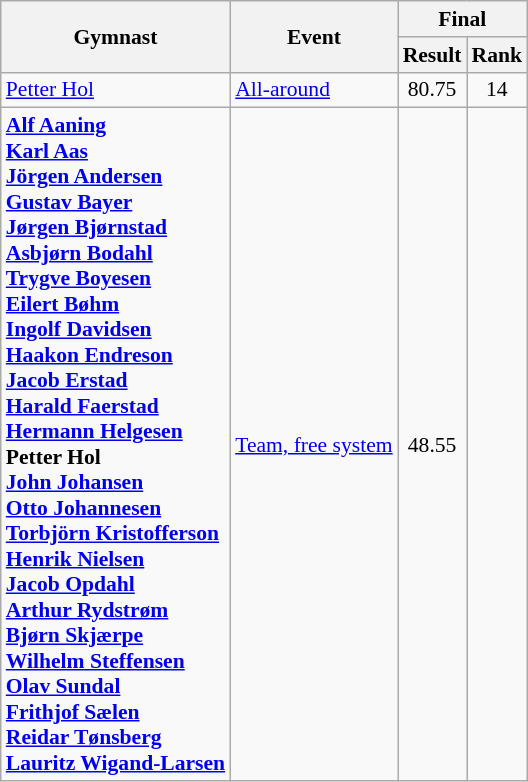<table class=wikitable style="font-size:90%">
<tr>
<th rowspan=2>Gymnast</th>
<th rowspan=2>Event</th>
<th colspan=2>Final</th>
</tr>
<tr>
<th>Result</th>
<th>Rank</th>
</tr>
<tr>
<td><a href='#'>Petter Hol</a></td>
<td><a href='#'>All-around</a></td>
<td align=center>80.75</td>
<td align=center>14</td>
</tr>
<tr>
<td><strong><a href='#'>Alf Aaning</a> <br> <a href='#'>Karl Aas</a> <br> <a href='#'>Jörgen Andersen</a> <br> <a href='#'>Gustav Bayer</a> <br> <a href='#'>Jørgen Bjørnstad</a> <br> <a href='#'>Asbjørn Bodahl</a> <br> <a href='#'>Trygve Boyesen</a> <br> <a href='#'>Eilert Bøhm</a> <br> <a href='#'>Ingolf Davidsen</a> <br> <a href='#'>Haakon Endreson</a> <br> <a href='#'>Jacob Erstad</a> <br> <a href='#'>Harald Faerstad</a> <br> <a href='#'>Hermann Helgesen</a> <br> Petter Hol <br> <a href='#'>John Johansen</a> <br> <a href='#'>Otto Johannesen</a> <br> <a href='#'>Torbjörn Kristofferson</a> <br> <a href='#'>Henrik Nielsen</a> <br> <a href='#'>Jacob Opdahl</a> <br> <a href='#'>Arthur Rydstrøm</a> <br> <a href='#'>Bjørn Skjærpe</a> <br> <a href='#'>Wilhelm Steffensen</a> <br> <a href='#'>Olav Sundal</a> <br> <a href='#'>Frithjof Sælen</a> <br> <a href='#'>Reidar Tønsberg</a> <br> <a href='#'>Lauritz Wigand-Larsen</a></strong></td>
<td><a href='#'>Team, free system</a></td>
<td align=center>48.55</td>
<td align=center></td>
</tr>
</table>
